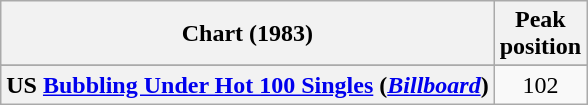<table class="wikitable sortable plainrowheaders" style="text-align:center">
<tr>
<th scope="col">Chart (1983)</th>
<th scope="col">Peak<br>position</th>
</tr>
<tr>
</tr>
<tr>
</tr>
<tr>
</tr>
<tr>
<th scope="row">US <a href='#'>Bubbling Under Hot 100 Singles</a> (<em><a href='#'>Billboard</a></em>)</th>
<td>102</td>
</tr>
</table>
